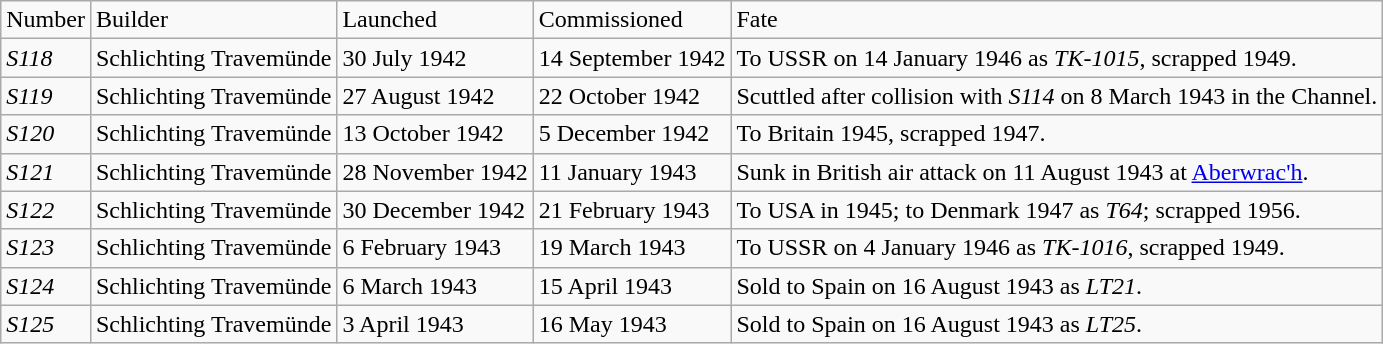<table class="wikitable" style="text-align:left">
<tr>
<td>Number</td>
<td>Builder</td>
<td>Launched</td>
<td>Commissioned</td>
<td>Fate</td>
</tr>
<tr>
<td><em>S118</em></td>
<td>Schlichting Travemünde</td>
<td>30 July 1942</td>
<td>14 September 1942</td>
<td>To USSR on 14 January 1946 as <em>TK-1015</em>, scrapped 1949.</td>
</tr>
<tr>
<td><em>S119</em></td>
<td>Schlichting Travemünde</td>
<td>27 August 1942</td>
<td>22 October 1942</td>
<td>Scuttled after collision with <em>S114</em> on 8 March 1943 in the Channel.</td>
</tr>
<tr>
<td><em>S120</em></td>
<td>Schlichting Travemünde</td>
<td>13 October 1942</td>
<td>5 December 1942</td>
<td>To Britain 1945, scrapped 1947.</td>
</tr>
<tr>
<td><em>S121</em></td>
<td>Schlichting Travemünde</td>
<td>28 November 1942</td>
<td>11 January 1943</td>
<td>Sunk in British air attack on 11 August 1943 at <a href='#'>Aberwrac'h</a>.</td>
</tr>
<tr>
<td><em>S122</em></td>
<td>Schlichting Travemünde</td>
<td>30 December 1942</td>
<td>21 February 1943</td>
<td>To USA in 1945; to Denmark 1947 as <em>T64</em>; scrapped 1956.</td>
</tr>
<tr>
<td><em>S123</em></td>
<td>Schlichting Travemünde</td>
<td>6 February 1943</td>
<td>19 March 1943</td>
<td>To USSR on 4 January 1946 as <em>TK-1016</em>, scrapped 1949.</td>
</tr>
<tr>
<td><em>S124</em></td>
<td>Schlichting Travemünde</td>
<td>6 March 1943</td>
<td>15 April 1943</td>
<td>Sold to Spain on 16 August 1943 as <em>LT21</em>.</td>
</tr>
<tr>
<td><em>S125</em></td>
<td>Schlichting Travemünde</td>
<td>3 April 1943</td>
<td>16 May 1943</td>
<td>Sold to Spain on 16 August 1943 as <em>LT25</em>.</td>
</tr>
</table>
